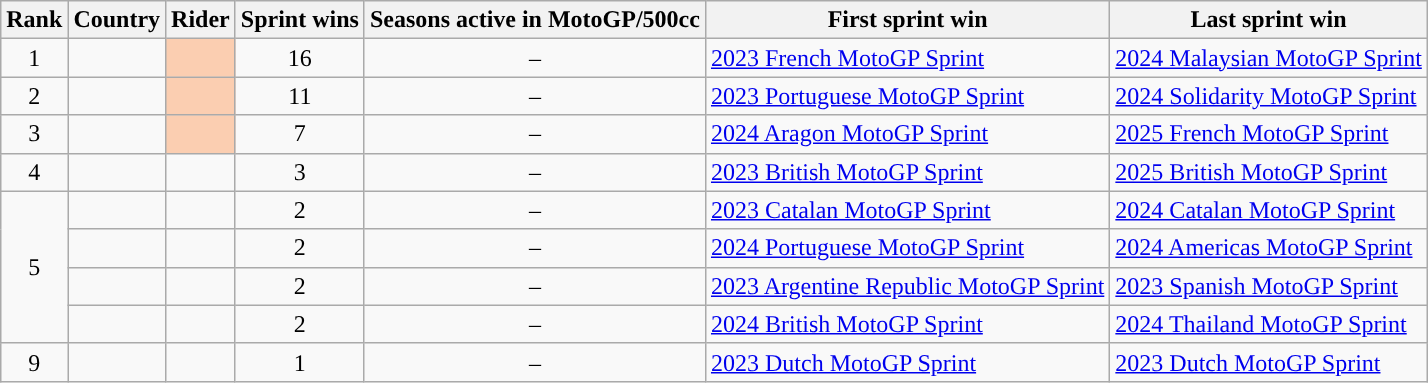<table class="sortable plainrowheaders wikitable">
<tr>
<th scope=col>Rank</th>
<th scope=col>Country</th>
<th scope=col>Rider</th>
<th scope=col>Sprint wins</th>
<th scope=col>Seasons active in MotoGP/500cc</th>
<th scope=col>First sprint win</th>
<th scope=col>Last sprint win</th>
</tr>
<tr>
<td align="center">1</td>
<td></td>
<td style="background:#FBCEB1"><strong></strong></td>
<td align="center">16</td>
<td align="center">–</td>
<td data-sort-value="202305"><a href='#'>2023 French MotoGP Sprint</a></td>
<td data-sort-value="202419"><a href='#'>2024 Malaysian MotoGP Sprint</a></td>
</tr>
<tr>
<td align="center">2</td>
<td></td>
<td style="background:#FBCEB1" nowrap=""><strong></strong></td>
<td align="center">11</td>
<td align="center">–</td>
<td data-sort-value="202301"><a href='#'>2023 Portuguese MotoGP Sprint</a></td>
<td data-sort-value="202420"><a href='#'>2024 Solidarity MotoGP Sprint</a></td>
</tr>
<tr>
<td align="center">3</td>
<td></td>
<td style="background:#FBCEB1" nowrap=""><strong></strong></td>
<td align="center">7</td>
<td align="center">–</td>
<td data-sort-value="202412"><a href='#'>2024 Aragon MotoGP Sprint</a></td>
<td data-sort-value="202505"><a href='#'>2025 French MotoGP Sprint</a></td>
</tr>
<tr>
<td align="center">4</td>
<td></td>
<td><strong></strong></td>
<td align="center">3</td>
<td align="center">–</td>
<td data-sort-value="202309"><a href='#'>2023 British MotoGP Sprint</a></td>
<td data-sort-value="202318"><a href='#'>2025 British MotoGP Sprint</a></td>
</tr>
<tr>
<td rowspan="4" align="center">5</td>
<td></td>
<td></td>
<td align="center">2</td>
<td align="center">–</td>
<td data-sort-value="202311"><a href='#'>2023 Catalan MotoGP Sprint</a></td>
<td data-sort-value="202406"><a href='#'>2024 Catalan MotoGP Sprint</a></td>
</tr>
<tr>
<td></td>
<td><strong></strong></td>
<td align="center">2</td>
<td align="center">–</td>
<td data-sort-value="202309"><a href='#'>2024 Portuguese MotoGP Sprint</a></td>
<td data-sort-value="202403"><a href='#'>2024 Americas MotoGP Sprint</a></td>
</tr>
<tr>
<td></td>
<td><strong></strong></td>
<td align="center">2</td>
<td align="center">–</td>
<td data-sort-value="202302"><a href='#'>2023 Argentine Republic MotoGP Sprint</a></td>
<td data-sort-value="202304"><a href='#'>2023 Spanish MotoGP Sprint</a></td>
</tr>
<tr>
<td></td>
<td><strong></strong></td>
<td align="center">2</td>
<td align="center">–</td>
<td data-sort-value="202408"><a href='#'>2024 British MotoGP Sprint</a></td>
<td data-sort-value="202418"><a href='#'>2024 Thailand MotoGP Sprint</a></td>
</tr>
<tr>
<td rowspan="1" align="center">9</td>
<td></td>
<td><strong></strong></td>
<td align="center">1</td>
<td align="center">–</td>
<td data-sort-value="202308"><a href='#'>2023 Dutch MotoGP Sprint</a></td>
<td data-sort-value="202308"><a href='#'>2023 Dutch MotoGP Sprint</a></td>
</tr>
</table>
